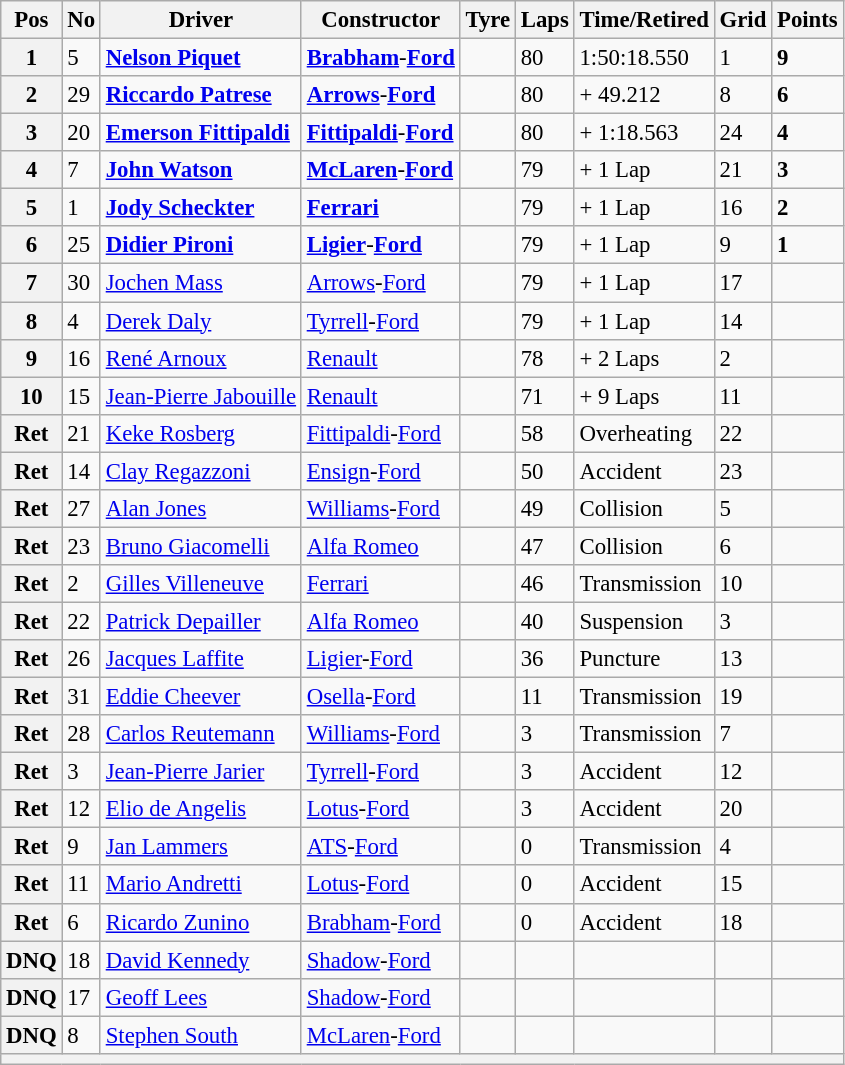<table class="wikitable" style="font-size: 95%;">
<tr>
<th>Pos</th>
<th>No</th>
<th>Driver</th>
<th>Constructor</th>
<th>Tyre</th>
<th>Laps</th>
<th>Time/Retired</th>
<th>Grid</th>
<th>Points</th>
</tr>
<tr>
<th>1</th>
<td>5</td>
<td> <strong><a href='#'>Nelson Piquet</a></strong></td>
<td><strong><a href='#'>Brabham</a></strong>-<strong><a href='#'>Ford</a></strong></td>
<td></td>
<td>80</td>
<td>1:50:18.550</td>
<td>1</td>
<td><strong>9</strong></td>
</tr>
<tr>
<th>2</th>
<td>29</td>
<td> <strong><a href='#'>Riccardo Patrese</a></strong></td>
<td><strong><a href='#'>Arrows</a></strong>-<strong><a href='#'>Ford</a></strong></td>
<td></td>
<td>80</td>
<td>+ 49.212</td>
<td>8</td>
<td><strong>6</strong></td>
</tr>
<tr>
<th>3</th>
<td>20</td>
<td> <strong><a href='#'>Emerson Fittipaldi</a></strong></td>
<td><strong><a href='#'>Fittipaldi</a></strong>-<strong><a href='#'>Ford</a></strong></td>
<td></td>
<td>80</td>
<td>+ 1:18.563</td>
<td>24</td>
<td><strong>4</strong></td>
</tr>
<tr>
<th>4</th>
<td>7</td>
<td> <strong><a href='#'>John Watson</a></strong></td>
<td><strong><a href='#'>McLaren</a></strong>-<strong><a href='#'>Ford</a></strong></td>
<td></td>
<td>79</td>
<td>+ 1 Lap</td>
<td>21</td>
<td><strong>3</strong></td>
</tr>
<tr>
<th>5</th>
<td>1</td>
<td> <strong><a href='#'>Jody Scheckter</a></strong></td>
<td><strong><a href='#'>Ferrari</a></strong></td>
<td></td>
<td>79</td>
<td>+ 1 Lap</td>
<td>16</td>
<td><strong>2</strong></td>
</tr>
<tr>
<th>6</th>
<td>25</td>
<td> <strong><a href='#'>Didier Pironi</a></strong></td>
<td><strong><a href='#'>Ligier</a></strong>-<strong><a href='#'>Ford</a></strong></td>
<td></td>
<td>79</td>
<td>+ 1 Lap</td>
<td>9</td>
<td><strong>1</strong></td>
</tr>
<tr>
<th>7</th>
<td>30</td>
<td> <a href='#'>Jochen Mass</a></td>
<td><a href='#'>Arrows</a>-<a href='#'>Ford</a></td>
<td></td>
<td>79</td>
<td>+ 1 Lap</td>
<td>17</td>
<td></td>
</tr>
<tr>
<th>8</th>
<td>4</td>
<td> <a href='#'>Derek Daly</a></td>
<td><a href='#'>Tyrrell</a>-<a href='#'>Ford</a></td>
<td></td>
<td>79</td>
<td>+ 1 Lap</td>
<td>14</td>
<td></td>
</tr>
<tr>
<th>9</th>
<td>16</td>
<td> <a href='#'>René Arnoux</a></td>
<td><a href='#'>Renault</a></td>
<td></td>
<td>78</td>
<td>+ 2 Laps</td>
<td>2</td>
<td></td>
</tr>
<tr>
<th>10</th>
<td>15</td>
<td> <a href='#'>Jean-Pierre Jabouille</a></td>
<td><a href='#'>Renault</a></td>
<td></td>
<td>71</td>
<td>+ 9 Laps</td>
<td>11</td>
<td></td>
</tr>
<tr>
<th>Ret</th>
<td>21</td>
<td> <a href='#'>Keke Rosberg</a></td>
<td><a href='#'>Fittipaldi</a>-<a href='#'>Ford</a></td>
<td></td>
<td>58</td>
<td>Overheating</td>
<td>22</td>
<td></td>
</tr>
<tr>
<th>Ret</th>
<td>14</td>
<td> <a href='#'>Clay Regazzoni</a></td>
<td><a href='#'>Ensign</a>-<a href='#'>Ford</a></td>
<td></td>
<td>50</td>
<td>Accident</td>
<td>23</td>
<td></td>
</tr>
<tr>
<th>Ret</th>
<td>27</td>
<td> <a href='#'>Alan Jones</a></td>
<td><a href='#'>Williams</a>-<a href='#'>Ford</a></td>
<td></td>
<td>49</td>
<td>Collision</td>
<td>5</td>
<td></td>
</tr>
<tr>
<th>Ret</th>
<td>23</td>
<td> <a href='#'>Bruno Giacomelli</a></td>
<td><a href='#'>Alfa Romeo</a></td>
<td></td>
<td>47</td>
<td>Collision</td>
<td>6</td>
<td></td>
</tr>
<tr>
<th>Ret</th>
<td>2</td>
<td> <a href='#'>Gilles Villeneuve</a></td>
<td><a href='#'>Ferrari</a></td>
<td></td>
<td>46</td>
<td>Transmission</td>
<td>10</td>
<td></td>
</tr>
<tr>
<th>Ret</th>
<td>22</td>
<td> <a href='#'>Patrick Depailler</a></td>
<td><a href='#'>Alfa Romeo</a></td>
<td></td>
<td>40</td>
<td>Suspension</td>
<td>3</td>
<td></td>
</tr>
<tr>
<th>Ret</th>
<td>26</td>
<td> <a href='#'>Jacques Laffite</a></td>
<td><a href='#'>Ligier</a>-<a href='#'>Ford</a></td>
<td></td>
<td>36</td>
<td>Puncture</td>
<td>13</td>
<td></td>
</tr>
<tr>
<th>Ret</th>
<td>31</td>
<td> <a href='#'>Eddie Cheever</a></td>
<td><a href='#'>Osella</a>-<a href='#'>Ford</a></td>
<td></td>
<td>11</td>
<td>Transmission</td>
<td>19</td>
<td></td>
</tr>
<tr>
<th>Ret</th>
<td>28</td>
<td> <a href='#'>Carlos Reutemann</a></td>
<td><a href='#'>Williams</a>-<a href='#'>Ford</a></td>
<td></td>
<td>3</td>
<td>Transmission</td>
<td>7</td>
<td></td>
</tr>
<tr>
<th>Ret</th>
<td>3</td>
<td> <a href='#'>Jean-Pierre Jarier</a></td>
<td><a href='#'>Tyrrell</a>-<a href='#'>Ford</a></td>
<td></td>
<td>3</td>
<td>Accident</td>
<td>12</td>
<td></td>
</tr>
<tr>
<th>Ret</th>
<td>12</td>
<td> <a href='#'>Elio de Angelis</a></td>
<td><a href='#'>Lotus</a>-<a href='#'>Ford</a></td>
<td></td>
<td>3</td>
<td>Accident</td>
<td>20</td>
<td></td>
</tr>
<tr>
<th>Ret</th>
<td>9</td>
<td> <a href='#'>Jan Lammers</a></td>
<td><a href='#'>ATS</a>-<a href='#'>Ford</a></td>
<td></td>
<td>0</td>
<td>Transmission</td>
<td>4</td>
<td></td>
</tr>
<tr>
<th>Ret</th>
<td>11</td>
<td> <a href='#'>Mario Andretti</a></td>
<td><a href='#'>Lotus</a>-<a href='#'>Ford</a></td>
<td></td>
<td>0</td>
<td>Accident</td>
<td>15</td>
<td></td>
</tr>
<tr>
<th>Ret</th>
<td>6</td>
<td> <a href='#'>Ricardo Zunino</a></td>
<td><a href='#'>Brabham</a>-<a href='#'>Ford</a></td>
<td></td>
<td>0</td>
<td>Accident</td>
<td>18</td>
<td></td>
</tr>
<tr>
<th>DNQ</th>
<td>18</td>
<td> <a href='#'>David Kennedy</a></td>
<td><a href='#'>Shadow</a>-<a href='#'>Ford</a></td>
<td></td>
<td></td>
<td></td>
<td></td>
<td></td>
</tr>
<tr>
<th>DNQ</th>
<td>17</td>
<td> <a href='#'>Geoff Lees</a></td>
<td><a href='#'>Shadow</a>-<a href='#'>Ford</a></td>
<td></td>
<td></td>
<td></td>
<td></td>
<td></td>
</tr>
<tr>
<th>DNQ</th>
<td>8</td>
<td> <a href='#'>Stephen South</a></td>
<td><a href='#'>McLaren</a>-<a href='#'>Ford</a></td>
<td></td>
<td></td>
<td></td>
<td></td>
<td></td>
</tr>
<tr>
<th colspan="9"></th>
</tr>
</table>
